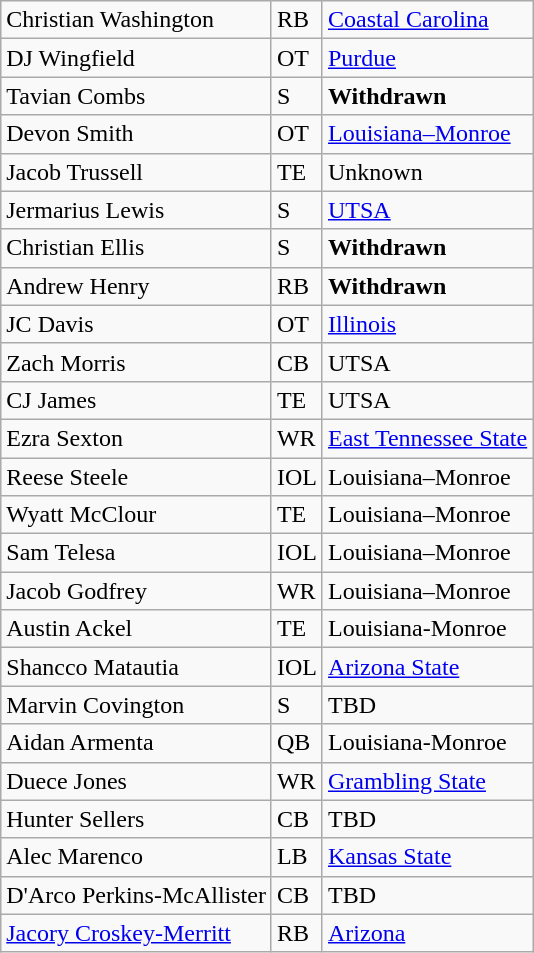<table class="wikitable">
<tr>
<td>Christian Washington</td>
<td>RB</td>
<td><a href='#'>Coastal Carolina</a></td>
</tr>
<tr>
<td>DJ Wingfield</td>
<td>OT</td>
<td><a href='#'>Purdue</a></td>
</tr>
<tr>
<td>Tavian Combs</td>
<td>S</td>
<td><strong>Withdrawn</strong></td>
</tr>
<tr>
<td>Devon Smith</td>
<td>OT</td>
<td><a href='#'>Louisiana–Monroe</a></td>
</tr>
<tr>
<td>Jacob Trussell</td>
<td>TE</td>
<td>Unknown</td>
</tr>
<tr>
<td>Jermarius Lewis</td>
<td>S</td>
<td><a href='#'>UTSA</a></td>
</tr>
<tr>
<td>Christian Ellis</td>
<td>S</td>
<td><strong>Withdrawn</strong></td>
</tr>
<tr>
<td>Andrew Henry</td>
<td>RB</td>
<td><strong>Withdrawn</strong></td>
</tr>
<tr>
<td>JC Davis</td>
<td>OT</td>
<td><a href='#'>Illinois</a></td>
</tr>
<tr>
<td>Zach Morris</td>
<td>CB</td>
<td>UTSA</td>
</tr>
<tr>
<td>CJ James</td>
<td>TE</td>
<td>UTSA</td>
</tr>
<tr>
<td>Ezra Sexton</td>
<td>WR</td>
<td><a href='#'>East Tennessee State</a></td>
</tr>
<tr>
<td>Reese Steele</td>
<td>IOL</td>
<td>Louisiana–Monroe</td>
</tr>
<tr>
<td>Wyatt McClour</td>
<td>TE</td>
<td>Louisiana–Monroe</td>
</tr>
<tr>
<td>Sam Telesa</td>
<td>IOL</td>
<td>Louisiana–Monroe</td>
</tr>
<tr>
<td>Jacob Godfrey</td>
<td>WR</td>
<td>Louisiana–Monroe</td>
</tr>
<tr>
<td>Austin Ackel</td>
<td>TE</td>
<td>Louisiana-Monroe</td>
</tr>
<tr>
<td>Shancco Matautia</td>
<td>IOL</td>
<td><a href='#'>Arizona State</a></td>
</tr>
<tr>
<td>Marvin Covington</td>
<td>S</td>
<td>TBD</td>
</tr>
<tr>
<td>Aidan Armenta</td>
<td>QB</td>
<td>Louisiana-Monroe</td>
</tr>
<tr>
<td>Duece Jones</td>
<td>WR</td>
<td><a href='#'>Grambling State</a></td>
</tr>
<tr>
<td>Hunter Sellers</td>
<td>CB</td>
<td>TBD</td>
</tr>
<tr>
<td>Alec Marenco</td>
<td>LB</td>
<td><a href='#'>Kansas State</a></td>
</tr>
<tr>
<td>D'Arco Perkins-McAllister</td>
<td>CB</td>
<td>TBD</td>
</tr>
<tr>
<td><a href='#'>Jacory Croskey-Merritt</a></td>
<td>RB</td>
<td><a href='#'>Arizona</a></td>
</tr>
</table>
